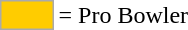<table>
<tr>
<td style="background-color:#FFCC00; border:1px solid #aaaaaa; width:2em;"></td>
<td>= Pro Bowler </td>
</tr>
</table>
